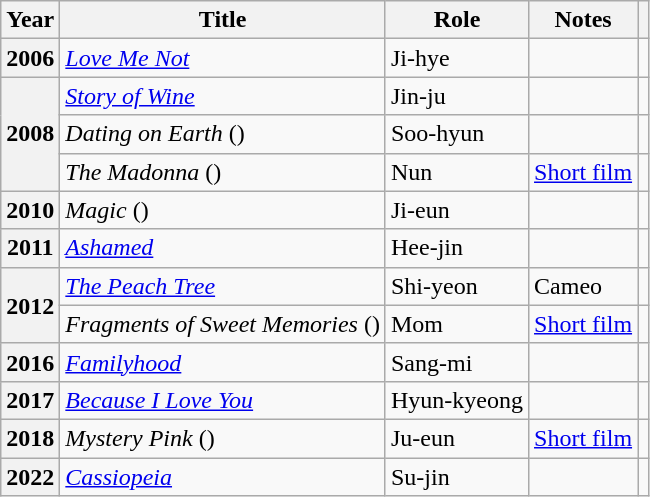<table class="wikitable plainrowheaders sortable">
<tr>
<th scope="col">Year</th>
<th scope="col">Title</th>
<th scope="col">Role</th>
<th scope="col">Notes</th>
<th scope="col" class="unsortable"></th>
</tr>
<tr>
<th scope="row">2006</th>
<td><em><a href='#'>Love Me Not</a></em></td>
<td>Ji-hye</td>
<td></td>
<td style="text-align:center"></td>
</tr>
<tr>
<th scope="row" rowspan="3">2008</th>
<td><em><a href='#'>Story of Wine</a></em></td>
<td>Jin-ju</td>
<td></td>
<td style="text-align:center"></td>
</tr>
<tr>
<td><em>Dating on Earth</em> ()</td>
<td>Soo-hyun</td>
<td></td>
<td style="text-align:center"></td>
</tr>
<tr>
<td><em>The Madonna</em> ()</td>
<td>Nun</td>
<td><a href='#'>Short film</a></td>
<td style="text-align:center"></td>
</tr>
<tr>
<th scope="row">2010</th>
<td><em>Magic</em> ()</td>
<td>Ji-eun</td>
<td></td>
<td style="text-align:center"></td>
</tr>
<tr>
<th scope="row">2011</th>
<td><em><a href='#'>Ashamed</a></em></td>
<td>Hee-jin</td>
<td></td>
<td style="text-align:center"></td>
</tr>
<tr>
<th scope="row" rowspan="2">2012</th>
<td><em><a href='#'>The Peach Tree</a></em></td>
<td>Shi-yeon</td>
<td>Cameo</td>
<td style="text-align:center"></td>
</tr>
<tr>
<td><em>Fragments of Sweet Memories</em> ()</td>
<td>Mom</td>
<td><a href='#'>Short film</a></td>
<td style="text-align:center"></td>
</tr>
<tr>
<th scope="row">2016</th>
<td><em><a href='#'>Familyhood</a></em></td>
<td>Sang-mi</td>
<td></td>
<td style="text-align:center"></td>
</tr>
<tr>
<th scope="row">2017</th>
<td><em><a href='#'>Because I Love You</a></em></td>
<td>Hyun-kyeong</td>
<td></td>
<td style="text-align:center"></td>
</tr>
<tr>
<th scope="row">2018</th>
<td><em>Mystery Pink</em> ()</td>
<td>Ju-eun</td>
<td><a href='#'>Short film</a></td>
<td style="text-align:center"></td>
</tr>
<tr>
<th scope="row">2022</th>
<td><em><a href='#'>Cassiopeia</a></em></td>
<td>Su-jin</td>
<td></td>
<td style="text-align:center"></td>
</tr>
</table>
